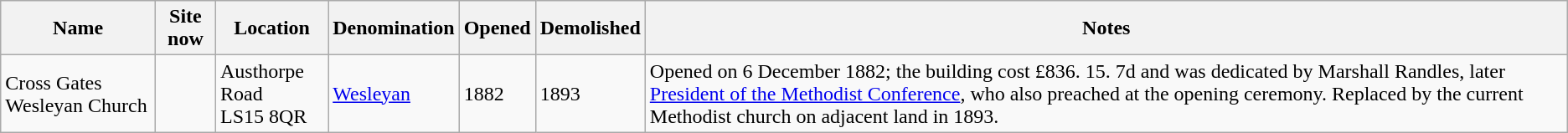<table class="wikitable sortable">
<tr>
<th>Name</th>
<th class="unsortable">Site now</th>
<th>Location</th>
<th>Denomination</th>
<th>Opened</th>
<th>Demolished</th>
<th class="unsortable">Notes</th>
</tr>
<tr>
<td>Cross Gates Wesleyan Church</td>
<td></td>
<td>Austhorpe Road<br>LS15 8QR</td>
<td><a href='#'>Wesleyan</a></td>
<td>1882</td>
<td>1893</td>
<td>Opened on 6 December 1882; the building cost £836. 15. 7d and was dedicated by Marshall Randles, later <a href='#'>President of the Methodist Conference</a>, who also preached at the opening ceremony. Replaced by the current Methodist church on adjacent land in 1893.</td>
</tr>
</table>
